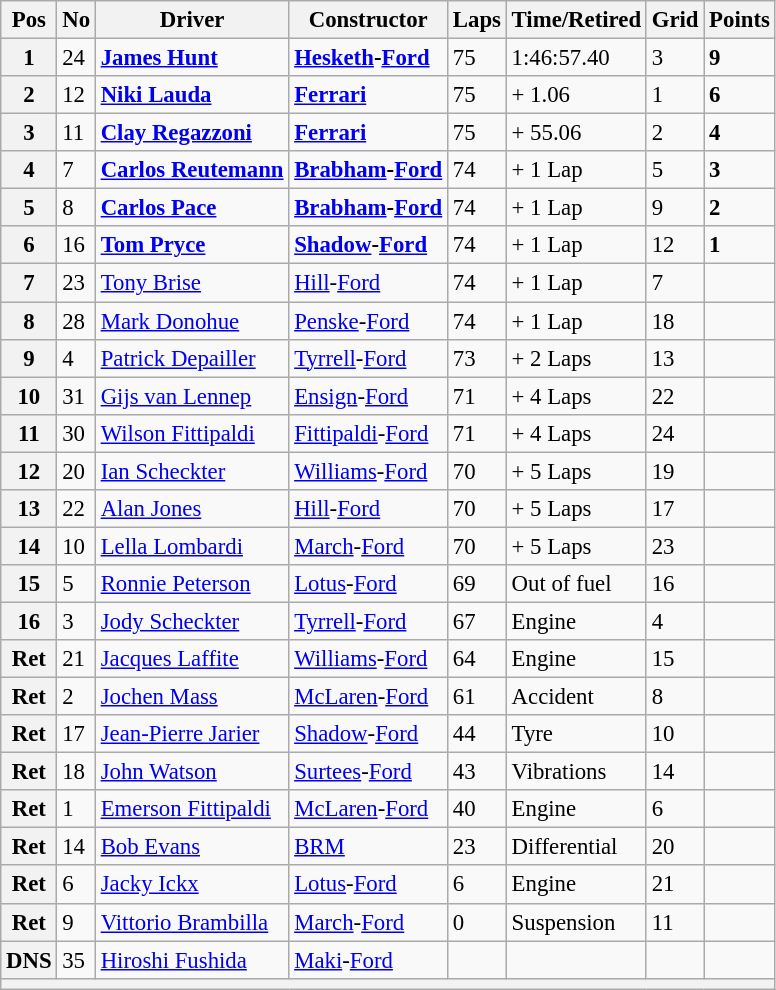<table class="wikitable" style="font-size: 95%">
<tr>
<th>Pos</th>
<th>No</th>
<th>Driver</th>
<th>Constructor</th>
<th>Laps</th>
<th>Time/Retired</th>
<th>Grid</th>
<th>Points</th>
</tr>
<tr>
<th>1</th>
<td>24</td>
<td> <strong><a href='#'>James Hunt</a></strong></td>
<td><strong><a href='#'>Hesketh</a>-<a href='#'>Ford</a></strong></td>
<td>75</td>
<td>1:46:57.40</td>
<td>3</td>
<td><strong>9</strong></td>
</tr>
<tr>
<th>2</th>
<td>12</td>
<td> <strong><a href='#'>Niki Lauda</a></strong></td>
<td><strong><a href='#'>Ferrari</a></strong></td>
<td>75</td>
<td>+ 1.06</td>
<td>1</td>
<td><strong>6</strong></td>
</tr>
<tr>
<th>3</th>
<td>11</td>
<td> <strong><a href='#'>Clay Regazzoni</a></strong></td>
<td><strong><a href='#'>Ferrari</a></strong></td>
<td>75</td>
<td>+ 55.06</td>
<td>2</td>
<td><strong>4</strong></td>
</tr>
<tr>
<th>4</th>
<td>7</td>
<td> <strong><a href='#'>Carlos Reutemann</a></strong></td>
<td><strong><a href='#'>Brabham</a>-<a href='#'>Ford</a></strong></td>
<td>74</td>
<td>+ 1 Lap</td>
<td>5</td>
<td><strong>3</strong></td>
</tr>
<tr>
<th>5</th>
<td>8</td>
<td> <strong><a href='#'>Carlos Pace</a></strong></td>
<td><strong><a href='#'>Brabham</a>-<a href='#'>Ford</a></strong></td>
<td>74</td>
<td>+ 1 Lap</td>
<td>9</td>
<td><strong>2</strong></td>
</tr>
<tr>
<th>6</th>
<td>16</td>
<td> <strong><a href='#'>Tom Pryce</a></strong></td>
<td><strong><a href='#'>Shadow</a>-<a href='#'>Ford</a></strong></td>
<td>74</td>
<td>+ 1 Lap</td>
<td>12</td>
<td><strong>1</strong></td>
</tr>
<tr>
<th>7</th>
<td>23</td>
<td> <a href='#'>Tony Brise</a></td>
<td><a href='#'>Hill</a>-<a href='#'>Ford</a></td>
<td>74</td>
<td>+ 1 Lap</td>
<td>7</td>
<td> </td>
</tr>
<tr>
<th>8</th>
<td>28</td>
<td>  <a href='#'>Mark Donohue</a></td>
<td><a href='#'>Penske</a>-<a href='#'>Ford</a></td>
<td>74</td>
<td>+ 1 Lap</td>
<td>18</td>
<td> </td>
</tr>
<tr>
<th>9</th>
<td>4</td>
<td> <a href='#'>Patrick Depailler</a></td>
<td><a href='#'>Tyrrell</a>-<a href='#'>Ford</a></td>
<td>73</td>
<td>+ 2 Laps</td>
<td>13</td>
<td> </td>
</tr>
<tr>
<th>10</th>
<td>31</td>
<td> <a href='#'>Gijs van Lennep</a></td>
<td><a href='#'>Ensign</a>-<a href='#'>Ford</a></td>
<td>71</td>
<td>+ 4 Laps</td>
<td>22</td>
<td> </td>
</tr>
<tr>
<th>11</th>
<td>30</td>
<td>  <a href='#'>Wilson Fittipaldi</a></td>
<td><a href='#'>Fittipaldi</a>-<a href='#'>Ford</a></td>
<td>71</td>
<td>+ 4 Laps</td>
<td>24</td>
<td> </td>
</tr>
<tr>
<th>12</th>
<td>20</td>
<td> <a href='#'>Ian Scheckter</a></td>
<td><a href='#'>Williams</a>-<a href='#'>Ford</a></td>
<td>70</td>
<td>+ 5 Laps</td>
<td>19</td>
<td> </td>
</tr>
<tr>
<th>13</th>
<td>22</td>
<td> <a href='#'>Alan Jones</a></td>
<td><a href='#'>Hill</a>-<a href='#'>Ford</a></td>
<td>70</td>
<td>+ 5 Laps</td>
<td>17</td>
<td> </td>
</tr>
<tr>
<th>14</th>
<td>10</td>
<td> <a href='#'>Lella Lombardi</a></td>
<td><a href='#'>March</a>-<a href='#'>Ford</a></td>
<td>70</td>
<td>+ 5 Laps</td>
<td>23</td>
<td> </td>
</tr>
<tr>
<th>15</th>
<td>5</td>
<td> <a href='#'>Ronnie Peterson</a></td>
<td><a href='#'>Lotus</a>-<a href='#'>Ford</a></td>
<td>69</td>
<td>Out of fuel</td>
<td>16</td>
<td> </td>
</tr>
<tr>
<th>16</th>
<td>3</td>
<td> <a href='#'>Jody Scheckter</a></td>
<td><a href='#'>Tyrrell</a>-<a href='#'>Ford</a></td>
<td>67</td>
<td>Engine</td>
<td>4</td>
<td> </td>
</tr>
<tr>
<th>Ret</th>
<td>21</td>
<td> <a href='#'>Jacques Laffite</a></td>
<td><a href='#'>Williams</a>-<a href='#'>Ford</a></td>
<td>64</td>
<td>Engine</td>
<td>15</td>
<td> </td>
</tr>
<tr>
<th>Ret</th>
<td>2</td>
<td> <a href='#'>Jochen Mass</a></td>
<td><a href='#'>McLaren</a>-<a href='#'>Ford</a></td>
<td>61</td>
<td>Accident</td>
<td>8</td>
<td> </td>
</tr>
<tr>
<th>Ret</th>
<td>17</td>
<td> <a href='#'>Jean-Pierre Jarier</a></td>
<td><a href='#'>Shadow</a>-<a href='#'>Ford</a></td>
<td>44</td>
<td>Tyre</td>
<td>10</td>
<td> </td>
</tr>
<tr>
<th>Ret</th>
<td>18</td>
<td> <a href='#'>John Watson</a></td>
<td><a href='#'>Surtees</a>-<a href='#'>Ford</a></td>
<td>43</td>
<td>Vibrations</td>
<td>14</td>
<td> </td>
</tr>
<tr>
<th>Ret</th>
<td>1</td>
<td> <a href='#'>Emerson Fittipaldi</a></td>
<td><a href='#'>McLaren</a>-<a href='#'>Ford</a></td>
<td>40</td>
<td>Engine</td>
<td>6</td>
<td> </td>
</tr>
<tr>
<th>Ret</th>
<td>14</td>
<td> <a href='#'>Bob Evans</a></td>
<td><a href='#'>BRM</a></td>
<td>23</td>
<td>Differential</td>
<td>20</td>
<td> </td>
</tr>
<tr>
<th>Ret</th>
<td>6</td>
<td> <a href='#'>Jacky Ickx</a></td>
<td><a href='#'>Lotus</a>-<a href='#'>Ford</a></td>
<td>6</td>
<td>Engine</td>
<td>21</td>
<td> </td>
</tr>
<tr>
<th>Ret</th>
<td>9</td>
<td> <a href='#'>Vittorio Brambilla</a></td>
<td><a href='#'>March</a>-<a href='#'>Ford</a></td>
<td>0</td>
<td>Suspension</td>
<td>11</td>
<td> </td>
</tr>
<tr>
<th>DNS</th>
<td>35</td>
<td>  <a href='#'>Hiroshi Fushida</a></td>
<td><a href='#'>Maki</a>-<a href='#'>Ford</a></td>
<td> </td>
<td> </td>
<td> </td>
<td> </td>
</tr>
<tr>
<th colspan="8"></th>
</tr>
</table>
